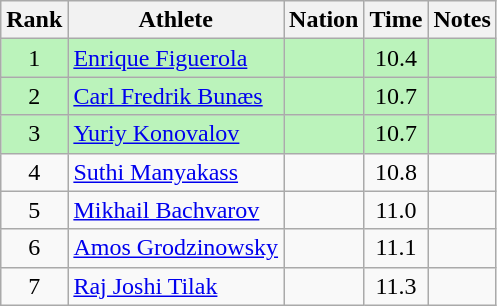<table class="wikitable sortable" style="text-align:center">
<tr>
<th>Rank</th>
<th>Athlete</th>
<th>Nation</th>
<th>Time</th>
<th>Notes</th>
</tr>
<tr bgcolor=bbf3bb>
<td>1</td>
<td align=left><a href='#'>Enrique Figuerola</a></td>
<td align=left></td>
<td>10.4</td>
<td></td>
</tr>
<tr bgcolor=bbf3bb>
<td>2</td>
<td align=left><a href='#'>Carl Fredrik Bunæs</a></td>
<td align=left></td>
<td>10.7</td>
<td></td>
</tr>
<tr bgcolor=bbf3bb>
<td>3</td>
<td align=left><a href='#'>Yuriy Konovalov</a></td>
<td align=left></td>
<td>10.7</td>
<td></td>
</tr>
<tr>
<td>4</td>
<td align=left><a href='#'>Suthi Manyakass</a></td>
<td align=left></td>
<td>10.8</td>
<td></td>
</tr>
<tr>
<td>5</td>
<td align=left><a href='#'>Mikhail Bachvarov</a></td>
<td align=left></td>
<td>11.0</td>
<td></td>
</tr>
<tr>
<td>6</td>
<td align=left><a href='#'>Amos Grodzinowsky</a></td>
<td align=left></td>
<td>11.1</td>
<td></td>
</tr>
<tr>
<td>7</td>
<td align=left><a href='#'>Raj Joshi Tilak</a></td>
<td align=left></td>
<td>11.3</td>
<td></td>
</tr>
</table>
